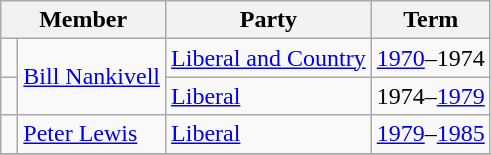<table class="wikitable">
<tr>
<th colspan=2>Member</th>
<th>Party</th>
<th>Term</th>
</tr>
<tr>
<td> </td>
<td rowspan="2"><a href='#'>Bill Nankivell</a></td>
<td><a href='#'>Liberal and Country</a></td>
<td><a href='#'>1970</a>–1974</td>
</tr>
<tr>
<td> </td>
<td><a href='#'>Liberal</a></td>
<td>1974–<a href='#'>1979</a></td>
</tr>
<tr>
<td> </td>
<td><a href='#'>Peter Lewis</a></td>
<td><a href='#'>Liberal</a></td>
<td><a href='#'>1979</a>–<a href='#'>1985</a></td>
</tr>
<tr>
</tr>
</table>
